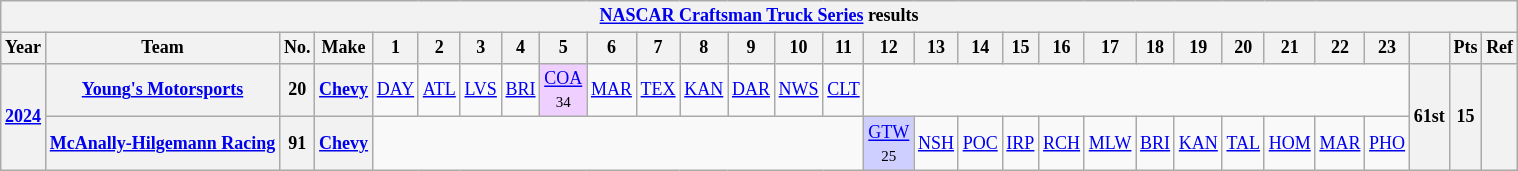<table class="wikitable" style="text-align:center; font-size:75%">
<tr>
<th colspan=30><a href='#'>NASCAR Craftsman Truck Series</a> results</th>
</tr>
<tr>
<th>Year</th>
<th>Team</th>
<th>No.</th>
<th>Make</th>
<th>1</th>
<th>2</th>
<th>3</th>
<th>4</th>
<th>5</th>
<th>6</th>
<th>7</th>
<th>8</th>
<th>9</th>
<th>10</th>
<th>11</th>
<th>12</th>
<th>13</th>
<th>14</th>
<th>15</th>
<th>16</th>
<th>17</th>
<th>18</th>
<th>19</th>
<th>20</th>
<th>21</th>
<th>22</th>
<th>23</th>
<th></th>
<th>Pts</th>
<th>Ref</th>
</tr>
<tr>
<th rowspan=2><a href='#'>2024</a></th>
<th><a href='#'>Young's Motorsports</a></th>
<th>20</th>
<th><a href='#'>Chevy</a></th>
<td><a href='#'>DAY</a></td>
<td><a href='#'>ATL</a></td>
<td><a href='#'>LVS</a></td>
<td><a href='#'>BRI</a></td>
<td style="background:#EFCFFF;"><a href='#'>COA</a><br><small>34</small></td>
<td><a href='#'>MAR</a></td>
<td><a href='#'>TEX</a></td>
<td><a href='#'>KAN</a></td>
<td><a href='#'>DAR</a></td>
<td><a href='#'>NWS</a></td>
<td><a href='#'>CLT</a></td>
<td colspan=12></td>
<th rowspan=2>61st</th>
<th rowspan=2>15</th>
<th rowspan=2></th>
</tr>
<tr>
<th><a href='#'>McAnally-Hilgemann Racing</a></th>
<th>91</th>
<th><a href='#'>Chevy</a></th>
<td colspan=11></td>
<td style="background:#CFCFFF;"><a href='#'>GTW</a><br><small>25</small></td>
<td><a href='#'>NSH</a></td>
<td><a href='#'>POC</a></td>
<td><a href='#'>IRP</a></td>
<td><a href='#'>RCH</a></td>
<td><a href='#'>MLW</a></td>
<td><a href='#'>BRI</a></td>
<td><a href='#'>KAN</a></td>
<td><a href='#'>TAL</a></td>
<td><a href='#'>HOM</a></td>
<td><a href='#'>MAR</a></td>
<td><a href='#'>PHO</a></td>
</tr>
</table>
